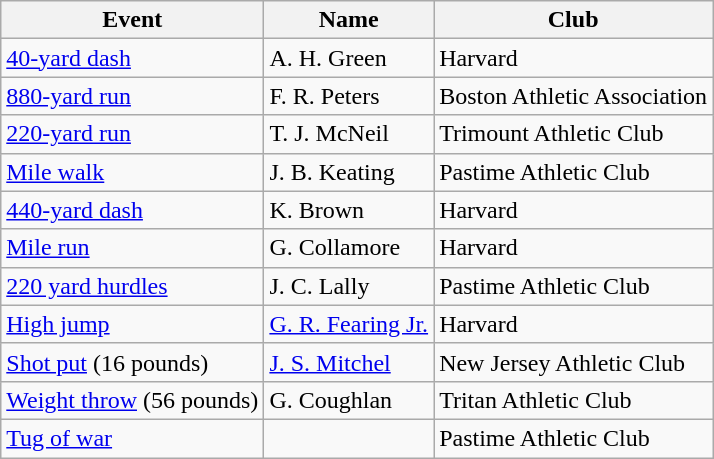<table class="wikitable">
<tr>
<th>Event</th>
<th>Name</th>
<th>Club</th>
</tr>
<tr>
<td><a href='#'>40-yard dash</a></td>
<td>A. H. Green</td>
<td>Harvard</td>
</tr>
<tr>
<td><a href='#'>880-yard run</a></td>
<td>F. R. Peters</td>
<td>Boston Athletic Association</td>
</tr>
<tr>
<td><a href='#'>220-yard run</a></td>
<td>T. J. McNeil</td>
<td>Trimount Athletic Club</td>
</tr>
<tr>
<td><a href='#'>Mile walk</a></td>
<td>J. B. Keating</td>
<td>Pastime Athletic Club</td>
</tr>
<tr>
<td><a href='#'>440-yard dash</a></td>
<td>K. Brown</td>
<td>Harvard</td>
</tr>
<tr>
<td><a href='#'>Mile run</a></td>
<td>G. Collamore</td>
<td>Harvard</td>
</tr>
<tr>
<td><a href='#'>220 yard hurdles</a></td>
<td>J. C. Lally</td>
<td>Pastime Athletic Club</td>
</tr>
<tr>
<td><a href='#'>High jump</a></td>
<td><a href='#'>G. R. Fearing Jr.</a></td>
<td>Harvard</td>
</tr>
<tr>
<td><a href='#'>Shot put</a> (16 pounds)</td>
<td><a href='#'>J. S. Mitchel</a></td>
<td>New Jersey Athletic Club</td>
</tr>
<tr>
<td><a href='#'>Weight throw</a> (56 pounds)</td>
<td>G. Coughlan</td>
<td>Tritan Athletic Club</td>
</tr>
<tr>
<td><a href='#'>Tug of war</a></td>
<td></td>
<td>Pastime Athletic Club</td>
</tr>
</table>
